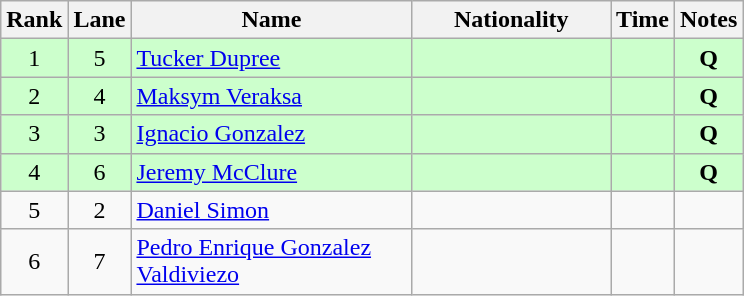<table class="wikitable sortable" style="text-align:center">
<tr>
<th>Rank</th>
<th>Lane</th>
<th style="width:180px">Name</th>
<th style="width:125px">Nationality</th>
<th>Time</th>
<th>Notes</th>
</tr>
<tr style="background:#cfc;">
<td>1</td>
<td>5</td>
<td style="text-align:left;"><a href='#'>Tucker Dupree</a></td>
<td style="text-align:left;"></td>
<td></td>
<td><strong>Q</strong></td>
</tr>
<tr style="background:#cfc;">
<td>2</td>
<td>4</td>
<td style="text-align:left;"><a href='#'>Maksym Veraksa</a></td>
<td style="text-align:left;"></td>
<td></td>
<td><strong>Q</strong></td>
</tr>
<tr style="background:#cfc;">
<td>3</td>
<td>3</td>
<td style="text-align:left;"><a href='#'>Ignacio Gonzalez</a></td>
<td style="text-align:left;"></td>
<td></td>
<td><strong>Q</strong></td>
</tr>
<tr style="background:#cfc;">
<td>4</td>
<td>6</td>
<td style="text-align:left;"><a href='#'>Jeremy McClure</a></td>
<td style="text-align:left;"></td>
<td></td>
<td><strong>Q</strong></td>
</tr>
<tr>
<td>5</td>
<td>2</td>
<td style="text-align:left;"><a href='#'>Daniel Simon</a></td>
<td style="text-align:left;"></td>
<td></td>
<td></td>
</tr>
<tr>
<td>6</td>
<td>7</td>
<td style="text-align:left;"><a href='#'>Pedro Enrique Gonzalez Valdiviezo</a></td>
<td style="text-align:left;"></td>
<td></td>
<td></td>
</tr>
</table>
